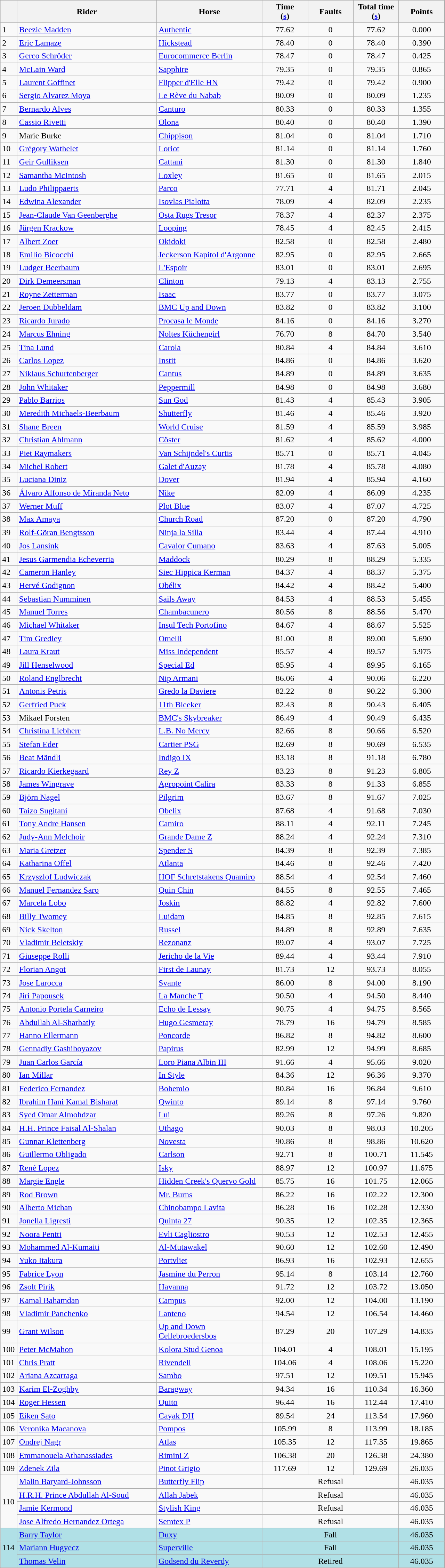<table class="wikitable">
<tr>
<th width=25></th>
<th width=260>Rider</th>
<th width=195>Horse</th>
<th width=80>Time<br>(<a href='#'>s</a>)</th>
<th width=80>Faults</th>
<th width=80>Total time<br>(<a href='#'>s</a>)</th>
<th width=80>Points</th>
</tr>
<tr>
<td>1</td>
<td> <a href='#'>Beezie Madden</a></td>
<td><a href='#'>Authentic</a></td>
<td align="center">77.62</td>
<td align="center">0</td>
<td align="center">77.62</td>
<td align="center">0.000</td>
</tr>
<tr>
<td>2</td>
<td> <a href='#'>Eric Lamaze</a></td>
<td><a href='#'>Hickstead</a></td>
<td align="center">78.40</td>
<td align="center">0</td>
<td align="center">78.40</td>
<td align="center">0.390</td>
</tr>
<tr>
<td>3</td>
<td> <a href='#'>Gerco Schröder</a></td>
<td><a href='#'>Eurocommerce Berlin</a></td>
<td align="center">78.47</td>
<td align="center">0</td>
<td align="center">78.47</td>
<td align="center">0.425</td>
</tr>
<tr>
<td>4</td>
<td> <a href='#'>McLain Ward</a></td>
<td><a href='#'>Sapphire</a></td>
<td align="center">79.35</td>
<td align="center">0</td>
<td align="center">79.35</td>
<td align="center">0.865</td>
</tr>
<tr>
<td>5</td>
<td> <a href='#'>Laurent Goffinet</a></td>
<td><a href='#'>Flipper d'Elle HN</a></td>
<td align="center">79.42</td>
<td align="center">0</td>
<td align="center">79.42</td>
<td align="center">0.900</td>
</tr>
<tr>
<td>6</td>
<td> <a href='#'>Sergio Alvarez Moya</a></td>
<td><a href='#'>Le Rève du Nabab</a></td>
<td align="center">80.09</td>
<td align="center">0</td>
<td align="center">80.09</td>
<td align="center">1.235</td>
</tr>
<tr>
<td>7</td>
<td> <a href='#'>Bernardo Alves</a></td>
<td><a href='#'>Canturo</a></td>
<td align="center">80.33</td>
<td align="center">0</td>
<td align="center">80.33</td>
<td align="center">1.355</td>
</tr>
<tr>
<td>8</td>
<td> <a href='#'>Cassio Rivetti</a></td>
<td><a href='#'>Olona</a></td>
<td align="center">80.40</td>
<td align="center">0</td>
<td align="center">80.40</td>
<td align="center">1.390</td>
</tr>
<tr>
<td>9</td>
<td> Marie Burke</td>
<td><a href='#'>Chippison</a></td>
<td align="center">81.04</td>
<td align="center">0</td>
<td align="center">81.04</td>
<td align="center">1.710</td>
</tr>
<tr>
<td>10</td>
<td> <a href='#'>Grégory Wathelet</a></td>
<td><a href='#'>Loriot</a></td>
<td align="center">81.14</td>
<td align="center">0</td>
<td align="center">81.14</td>
<td align="center">1.760</td>
</tr>
<tr>
<td>11</td>
<td> <a href='#'>Geir Gulliksen</a></td>
<td><a href='#'>Cattani</a></td>
<td align="center">81.30</td>
<td align="center">0</td>
<td align="center">81.30</td>
<td align="center">1.840</td>
</tr>
<tr>
<td>12</td>
<td> <a href='#'>Samantha McIntosh</a></td>
<td><a href='#'>Loxley</a></td>
<td align="center">81.65</td>
<td align="center">0</td>
<td align="center">81.65</td>
<td align="center">2.015</td>
</tr>
<tr>
<td>13</td>
<td> <a href='#'>Ludo Philippaerts</a></td>
<td><a href='#'>Parco</a></td>
<td align="center">77.71</td>
<td align="center">4</td>
<td align="center">81.71</td>
<td align="center">2.045</td>
</tr>
<tr>
<td>14</td>
<td> <a href='#'>Edwina Alexander</a></td>
<td><a href='#'>Isovlas Pialotta</a></td>
<td align="center">78.09</td>
<td align="center">4</td>
<td align="center">82.09</td>
<td align="center">2.235</td>
</tr>
<tr>
<td>15</td>
<td> <a href='#'>Jean-Claude Van Geenberghe</a></td>
<td><a href='#'>Osta Rugs Tresor</a></td>
<td align="center">78.37</td>
<td align="center">4</td>
<td align="center">82.37</td>
<td align="center">2.375</td>
</tr>
<tr>
<td>16</td>
<td> <a href='#'>Jürgen Krackow</a></td>
<td><a href='#'>Looping</a></td>
<td align="center">78.45</td>
<td align="center">4</td>
<td align="center">82.45</td>
<td align="center">2.415</td>
</tr>
<tr>
<td>17</td>
<td> <a href='#'>Albert Zoer</a></td>
<td><a href='#'>Okidoki</a></td>
<td align="center">82.58</td>
<td align="center">0</td>
<td align="center">82.58</td>
<td align="center">2.480</td>
</tr>
<tr>
<td>18</td>
<td> <a href='#'>Emilio Bicocchi</a></td>
<td><a href='#'>Jeckerson Kapitol d'Argonne</a></td>
<td align="center">82.95</td>
<td align="center">0</td>
<td align="center">82.95</td>
<td align="center">2.665</td>
</tr>
<tr>
<td>19</td>
<td> <a href='#'>Ludger Beerbaum</a></td>
<td><a href='#'>L'Espoir</a></td>
<td align="center">83.01</td>
<td align="center">0</td>
<td align="center">83.01</td>
<td align="center">2.695</td>
</tr>
<tr>
<td>20</td>
<td> <a href='#'>Dirk Demeersman</a></td>
<td><a href='#'>Clinton</a></td>
<td align="center">79.13</td>
<td align="center">4</td>
<td align="center">83.13</td>
<td align="center">2.755</td>
</tr>
<tr>
<td>21</td>
<td> <a href='#'>Royne Zetterman</a></td>
<td><a href='#'>Isaac</a></td>
<td align="center">83.77</td>
<td align="center">0</td>
<td align="center">83.77</td>
<td align="center">3.075</td>
</tr>
<tr>
<td>22</td>
<td> <a href='#'>Jeroen Dubbeldam</a></td>
<td><a href='#'>BMC Up and Down</a></td>
<td align="center">83.82</td>
<td align="center">0</td>
<td align="center">83.82</td>
<td align="center">3.100</td>
</tr>
<tr>
<td>23</td>
<td> <a href='#'>Ricardo Jurado</a></td>
<td><a href='#'>Procasa le Monde</a></td>
<td align="center">84.16</td>
<td align="center">0</td>
<td align="center">84.16</td>
<td align="center">3.270</td>
</tr>
<tr>
<td>24</td>
<td> <a href='#'>Marcus Ehning</a></td>
<td><a href='#'>Noltes Küchengirl</a></td>
<td align="center">76.70</td>
<td align="center">8</td>
<td align="center">84.70</td>
<td align="center">3.540</td>
</tr>
<tr>
<td>25</td>
<td> <a href='#'>Tina Lund</a></td>
<td><a href='#'>Carola</a></td>
<td align="center">80.84</td>
<td align="center">4</td>
<td align="center">84.84</td>
<td align="center">3.610</td>
</tr>
<tr>
<td>26</td>
<td> <a href='#'>Carlos Lopez</a></td>
<td><a href='#'>Instit</a></td>
<td align="center">84.86</td>
<td align="center">0</td>
<td align="center">84.86</td>
<td align="center">3.620</td>
</tr>
<tr>
<td>27</td>
<td> <a href='#'>Niklaus Schurtenberger</a></td>
<td><a href='#'>Cantus</a></td>
<td align="center">84.89</td>
<td align="center">0</td>
<td align="center">84.89</td>
<td align="center">3.635</td>
</tr>
<tr>
<td>28</td>
<td> <a href='#'>John Whitaker</a></td>
<td><a href='#'>Peppermill</a></td>
<td align="center">84.98</td>
<td align="center">0</td>
<td align="center">84.98</td>
<td align="center">3.680</td>
</tr>
<tr>
<td>29</td>
<td> <a href='#'>Pablo Barrios</a></td>
<td><a href='#'>Sun God</a></td>
<td align="center">81.43</td>
<td align="center">4</td>
<td align="center">85.43</td>
<td align="center">3.905</td>
</tr>
<tr>
<td>30</td>
<td> <a href='#'>Meredith Michaels-Beerbaum</a></td>
<td><a href='#'>Shutterfly</a></td>
<td align="center">81.46</td>
<td align="center">4</td>
<td align="center">85.46</td>
<td align="center">3.920</td>
</tr>
<tr>
<td>31</td>
<td> <a href='#'>Shane Breen</a></td>
<td><a href='#'>World Cruise</a></td>
<td align="center">81.59</td>
<td align="center">4</td>
<td align="center">85.59</td>
<td align="center">3.985</td>
</tr>
<tr>
<td>32</td>
<td> <a href='#'>Christian Ahlmann</a></td>
<td><a href='#'>Cöster</a></td>
<td align="center">81.62</td>
<td align="center">4</td>
<td align="center">85.62</td>
<td align="center">4.000</td>
</tr>
<tr>
<td>33</td>
<td> <a href='#'>Piet Raymakers</a></td>
<td><a href='#'>Van Schijndel's Curtis</a></td>
<td align="center">85.71</td>
<td align="center">0</td>
<td align="center">85.71</td>
<td align="center">4.045</td>
</tr>
<tr>
<td>34</td>
<td> <a href='#'>Michel Robert</a></td>
<td><a href='#'>Galet d'Auzay</a></td>
<td align="center">81.78</td>
<td align="center">4</td>
<td align="center">85.78</td>
<td align="center">4.080</td>
</tr>
<tr>
<td>35</td>
<td> <a href='#'>Luciana Diniz</a></td>
<td><a href='#'>Dover</a></td>
<td align="center">81.94</td>
<td align="center">4</td>
<td align="center">85.94</td>
<td align="center">4.160</td>
</tr>
<tr>
<td>36</td>
<td> <a href='#'>Álvaro Alfonso de Miranda Neto</a></td>
<td><a href='#'>Nike</a></td>
<td align="center">82.09</td>
<td align="center">4</td>
<td align="center">86.09</td>
<td align="center">4.235</td>
</tr>
<tr>
<td>37</td>
<td> <a href='#'>Werner Muff</a></td>
<td><a href='#'>Plot Blue</a></td>
<td align="center">83.07</td>
<td align="center">4</td>
<td align="center">87.07</td>
<td align="center">4.725</td>
</tr>
<tr>
<td>38</td>
<td> <a href='#'>Max Amaya</a></td>
<td><a href='#'>Church Road</a></td>
<td align="center">87.20</td>
<td align="center">0</td>
<td align="center">87.20</td>
<td align="center">4.790</td>
</tr>
<tr>
<td>39</td>
<td> <a href='#'>Rolf-Göran Bengtsson</a></td>
<td><a href='#'>Ninja la Silla</a></td>
<td align="center">83.44</td>
<td align="center">4</td>
<td align="center">87.44</td>
<td align="center">4.910</td>
</tr>
<tr>
<td>40</td>
<td> <a href='#'>Jos Lansink</a></td>
<td><a href='#'>Cavalor Cumano</a></td>
<td align="center">83.63</td>
<td align="center">4</td>
<td align="center">87.63</td>
<td align="center">5.005</td>
</tr>
<tr>
<td>41</td>
<td> <a href='#'>Jesus Garmendia Echeverria</a></td>
<td><a href='#'>Maddock</a></td>
<td align="center">80.29</td>
<td align="center">8</td>
<td align="center">88.29</td>
<td align="center">5.335</td>
</tr>
<tr>
<td>42</td>
<td> <a href='#'>Cameron Hanley</a></td>
<td><a href='#'>Siec Hippica Kerman</a></td>
<td align="center">84.37</td>
<td align="center">4</td>
<td align="center">88.37</td>
<td align="center">5.375</td>
</tr>
<tr>
<td>43</td>
<td> <a href='#'>Hervé Godignon</a></td>
<td><a href='#'>Obélix</a></td>
<td align="center">84.42</td>
<td align="center">4</td>
<td align="center">88.42</td>
<td align="center">5.400</td>
</tr>
<tr>
<td>44</td>
<td> <a href='#'>Sebastian Numminen</a></td>
<td><a href='#'>Sails Away</a></td>
<td align="center">84.53</td>
<td align="center">4</td>
<td align="center">88.53</td>
<td align="center">5.455</td>
</tr>
<tr>
<td>45</td>
<td> <a href='#'>Manuel Torres</a></td>
<td><a href='#'>Chambacunero</a></td>
<td align="center">80.56</td>
<td align="center">8</td>
<td align="center">88.56</td>
<td align="center">5.470</td>
</tr>
<tr>
<td>46</td>
<td> <a href='#'>Michael Whitaker</a></td>
<td><a href='#'>Insul Tech Portofino</a></td>
<td align="center">84.67</td>
<td align="center">4</td>
<td align="center">88.67</td>
<td align="center">5.525</td>
</tr>
<tr>
<td>47</td>
<td> <a href='#'>Tim Gredley</a></td>
<td><a href='#'>Omelli</a></td>
<td align="center">81.00</td>
<td align="center">8</td>
<td align="center">89.00</td>
<td align="center">5.690</td>
</tr>
<tr>
<td>48</td>
<td> <a href='#'>Laura Kraut</a></td>
<td><a href='#'>Miss Independent</a></td>
<td align="center">85.57</td>
<td align="center">4</td>
<td align="center">89.57</td>
<td align="center">5.975</td>
</tr>
<tr>
<td>49</td>
<td> <a href='#'>Jill Henselwood</a></td>
<td><a href='#'>Special Ed</a></td>
<td align="center">85.95</td>
<td align="center">4</td>
<td align="center">89.95</td>
<td align="center">6.165</td>
</tr>
<tr>
<td>50</td>
<td> <a href='#'>Roland Englbrecht</a></td>
<td><a href='#'>Nip Armani</a></td>
<td align="center">86.06</td>
<td align="center">4</td>
<td align="center">90.06</td>
<td align="center">6.220</td>
</tr>
<tr>
<td>51</td>
<td> <a href='#'>Antonis Petris</a></td>
<td><a href='#'>Gredo la Daviere</a></td>
<td align="center">82.22</td>
<td align="center">8</td>
<td align="center">90.22</td>
<td align="center">6.300</td>
</tr>
<tr>
<td>52</td>
<td> <a href='#'>Gerfried Puck</a></td>
<td><a href='#'>11th Bleeker</a></td>
<td align="center">82.43</td>
<td align="center">8</td>
<td align="center">90.43</td>
<td align="center">6.405</td>
</tr>
<tr>
<td>53</td>
<td> Mikael Forsten</td>
<td><a href='#'>BMC's Skybreaker</a></td>
<td align="center">86.49</td>
<td align="center">4</td>
<td align="center">90.49</td>
<td align="center">6.435</td>
</tr>
<tr>
<td>54</td>
<td> <a href='#'>Christina Liebherr</a></td>
<td><a href='#'>L.B. No Mercy</a></td>
<td align="center">82.66</td>
<td align="center">8</td>
<td align="center">90.66</td>
<td align="center">6.520</td>
</tr>
<tr>
<td>55</td>
<td> <a href='#'>Stefan Eder</a></td>
<td><a href='#'>Cartier PSG</a></td>
<td align="center">82.69</td>
<td align="center">8</td>
<td align="center">90.69</td>
<td align="center">6.535</td>
</tr>
<tr>
<td>56</td>
<td> <a href='#'>Beat Mändli</a></td>
<td><a href='#'>Indigo IX</a></td>
<td align="center">83.18</td>
<td align="center">8</td>
<td align="center">91.18</td>
<td align="center">6.780</td>
</tr>
<tr>
<td>57</td>
<td> <a href='#'>Ricardo Kierkegaard</a></td>
<td><a href='#'>Rey Z</a></td>
<td align="center">83.23</td>
<td align="center">8</td>
<td align="center">91.23</td>
<td align="center">6.805</td>
</tr>
<tr>
<td>58</td>
<td> <a href='#'>James Wingrave</a></td>
<td><a href='#'>Agropoint Calira</a></td>
<td align="center">83.33</td>
<td align="center">8</td>
<td align="center">91.33</td>
<td align="center">6.855</td>
</tr>
<tr>
<td>59</td>
<td> <a href='#'>Björn Nagel</a></td>
<td><a href='#'>Pilgrim</a></td>
<td align="center">83.67</td>
<td align="center">8</td>
<td align="center">91.67</td>
<td align="center">7.025</td>
</tr>
<tr>
<td>60</td>
<td> <a href='#'>Taizo Sugitani</a></td>
<td><a href='#'>Obelix</a></td>
<td align="center">87.68</td>
<td align="center">4</td>
<td align="center">91.68</td>
<td align="center">7.030</td>
</tr>
<tr>
<td>61</td>
<td> <a href='#'>Tony Andre Hansen</a></td>
<td><a href='#'>Camiro</a></td>
<td align="center">88.11</td>
<td align="center">4</td>
<td align="center">92.11</td>
<td align="center">7.245</td>
</tr>
<tr>
<td>62</td>
<td> <a href='#'>Judy-Ann Melchoir</a></td>
<td><a href='#'>Grande Dame Z</a></td>
<td align="center">88.24</td>
<td align="center">4</td>
<td align="center">92.24</td>
<td align="center">7.310</td>
</tr>
<tr>
<td>63</td>
<td> <a href='#'>Maria Gretzer</a></td>
<td><a href='#'>Spender S</a></td>
<td align="center">84.39</td>
<td align="center">8</td>
<td align="center">92.39</td>
<td align="center">7.385</td>
</tr>
<tr>
<td>64</td>
<td> <a href='#'>Katharina Offel</a></td>
<td><a href='#'>Atlanta</a></td>
<td align="center">84.46</td>
<td align="center">8</td>
<td align="center">92.46</td>
<td align="center">7.420</td>
</tr>
<tr>
<td>65</td>
<td> <a href='#'>Krzyszlof Ludwiczak</a></td>
<td><a href='#'>HOF Schretstakens Quamiro</a></td>
<td align="center">88.54</td>
<td align="center">4</td>
<td align="center">92.54</td>
<td align="center">7.460</td>
</tr>
<tr>
<td>66</td>
<td> <a href='#'>Manuel Fernandez Saro</a></td>
<td><a href='#'>Quin Chin</a></td>
<td align="center">84.55</td>
<td align="center">8</td>
<td align="center">92.55</td>
<td align="center">7.465</td>
</tr>
<tr>
<td>67</td>
<td> <a href='#'>Marcela Lobo</a></td>
<td><a href='#'>Joskin</a></td>
<td align="center">88.82</td>
<td align="center">4</td>
<td align="center">92.82</td>
<td align="center">7.600</td>
</tr>
<tr>
<td>68</td>
<td> <a href='#'>Billy Twomey</a></td>
<td><a href='#'>Luidam</a></td>
<td align="center">84.85</td>
<td align="center">8</td>
<td align="center">92.85</td>
<td align="center">7.615</td>
</tr>
<tr>
<td>69</td>
<td> <a href='#'>Nick Skelton</a></td>
<td><a href='#'>Russel</a></td>
<td align="center">84.89</td>
<td align="center">8</td>
<td align="center">92.89</td>
<td align="center">7.635</td>
</tr>
<tr>
<td>70</td>
<td> <a href='#'>Vladimir Beletskiy</a></td>
<td><a href='#'>Rezonanz</a></td>
<td align="center">89.07</td>
<td align="center">4</td>
<td align="center">93.07</td>
<td align="center">7.725</td>
</tr>
<tr>
<td>71</td>
<td> <a href='#'>Giuseppe Rolli</a></td>
<td><a href='#'>Jericho de la Vie</a></td>
<td align="center">89.44</td>
<td align="center">4</td>
<td align="center">93.44</td>
<td align="center">7.910</td>
</tr>
<tr>
<td>72</td>
<td> <a href='#'>Florian Angot</a></td>
<td><a href='#'>First de Launay</a></td>
<td align="center">81.73</td>
<td align="center">12</td>
<td align="center">93.73</td>
<td align="center">8.055</td>
</tr>
<tr>
<td>73</td>
<td> <a href='#'>Jose Larocca</a></td>
<td><a href='#'>Svante</a></td>
<td align="center">86.00</td>
<td align="center">8</td>
<td align="center">94.00</td>
<td align="center">8.190</td>
</tr>
<tr>
<td>74</td>
<td> <a href='#'>Jiri Papousek</a></td>
<td><a href='#'>La Manche T</a></td>
<td align="center">90.50</td>
<td align="center">4</td>
<td align="center">94.50</td>
<td align="center">8.440</td>
</tr>
<tr>
<td>75</td>
<td> <a href='#'>Antonio Portela Carneiro</a></td>
<td><a href='#'>Echo de Lessay</a></td>
<td align="center">90.75</td>
<td align="center">4</td>
<td align="center">94.75</td>
<td align="center">8.565</td>
</tr>
<tr>
<td>76</td>
<td> <a href='#'>Abdullah Al-Sharbatly</a></td>
<td><a href='#'>Hugo Gesmeray</a></td>
<td align="center">78.79</td>
<td align="center">16</td>
<td align="center">94.79</td>
<td align="center">8.585</td>
</tr>
<tr>
<td>77</td>
<td> <a href='#'>Hanno Ellermann</a></td>
<td><a href='#'>Poncorde</a></td>
<td align="center">86.82</td>
<td align="center">8</td>
<td align="center">94.82</td>
<td align="center">8.600</td>
</tr>
<tr>
<td>78</td>
<td> <a href='#'>Gennadiy Gashiboyazov</a></td>
<td><a href='#'>Papirus</a></td>
<td align="center">82.99</td>
<td align="center">12</td>
<td align="center">94.99</td>
<td align="center">8.685</td>
</tr>
<tr>
<td>79</td>
<td> <a href='#'>Juan Carlos García</a></td>
<td><a href='#'>Loro Piana Albin III</a></td>
<td align="center">91.66</td>
<td align="center">4</td>
<td align="center">95.66</td>
<td align="center">9.020</td>
</tr>
<tr>
<td>80</td>
<td> <a href='#'>Ian Millar</a></td>
<td><a href='#'>In Style</a></td>
<td align="center">84.36</td>
<td align="center">12</td>
<td align="center">96.36</td>
<td align="center">9.370</td>
</tr>
<tr>
<td>81</td>
<td> <a href='#'>Federico Fernandez</a></td>
<td><a href='#'>Bohemio</a></td>
<td align="center">80.84</td>
<td align="center">16</td>
<td align="center">96.84</td>
<td align="center">9.610</td>
</tr>
<tr>
<td>82</td>
<td> <a href='#'>Ibrahim Hani Kamal Bisharat</a></td>
<td><a href='#'>Qwinto</a></td>
<td align="center">89.14</td>
<td align="center">8</td>
<td align="center">97.14</td>
<td align="center">9.760</td>
</tr>
<tr>
<td>83</td>
<td> <a href='#'>Syed Omar Almohdzar</a></td>
<td><a href='#'>Lui</a></td>
<td align="center">89.26</td>
<td align="center">8</td>
<td align="center">97.26</td>
<td align="center">9.820</td>
</tr>
<tr>
<td>84</td>
<td> <a href='#'>H.H. Prince Faisal Al-Shalan</a></td>
<td><a href='#'>Uthago</a></td>
<td align="center">90.03</td>
<td align="center">8</td>
<td align="center">98.03</td>
<td align="center">10.205</td>
</tr>
<tr>
<td>85</td>
<td> <a href='#'>Gunnar Klettenberg</a></td>
<td><a href='#'>Novesta</a></td>
<td align="center">90.86</td>
<td align="center">8</td>
<td align="center">98.86</td>
<td align="center">10.620</td>
</tr>
<tr>
<td>86</td>
<td> <a href='#'>Guillermo Obligado</a></td>
<td><a href='#'>Carlson</a></td>
<td align="center">92.71</td>
<td align="center">8</td>
<td align="center">100.71</td>
<td align="center">11.545</td>
</tr>
<tr>
<td>87</td>
<td> <a href='#'>René Lopez</a></td>
<td><a href='#'>Isky</a></td>
<td align="center">88.97</td>
<td align="center">12</td>
<td align="center">100.97</td>
<td align="center">11.675</td>
</tr>
<tr>
<td>88</td>
<td> <a href='#'>Margie Engle</a></td>
<td><a href='#'>Hidden Creek's Quervo Gold</a></td>
<td align="center">85.75</td>
<td align="center">16</td>
<td align="center">101.75</td>
<td align="center">12.065</td>
</tr>
<tr>
<td>89</td>
<td> <a href='#'>Rod Brown</a></td>
<td><a href='#'>Mr. Burns</a></td>
<td align="center">86.22</td>
<td align="center">16</td>
<td align="center">102.22</td>
<td align="center">12.300</td>
</tr>
<tr>
<td>90</td>
<td> <a href='#'>Alberto Michan</a></td>
<td><a href='#'>Chinobampo Lavita</a></td>
<td align="center">86.28</td>
<td align="center">16</td>
<td align="center">102.28</td>
<td align="center">12.330</td>
</tr>
<tr>
<td>91</td>
<td> <a href='#'>Jonella Ligresti</a></td>
<td><a href='#'>Quinta 27</a></td>
<td align="center">90.35</td>
<td align="center">12</td>
<td align="center">102.35</td>
<td align="center">12.365</td>
</tr>
<tr>
<td>92</td>
<td> <a href='#'>Noora Pentti</a></td>
<td><a href='#'>Evli Cagliostro</a></td>
<td align="center">90.53</td>
<td align="center">12</td>
<td align="center">102.53</td>
<td align="center">12.455</td>
</tr>
<tr>
<td>93</td>
<td> <a href='#'>Mohammed Al-Kumaiti</a></td>
<td><a href='#'>Al-Mutawakel</a></td>
<td align="center">90.60</td>
<td align="center">12</td>
<td align="center">102.60</td>
<td align="center">12.490</td>
</tr>
<tr>
<td>94</td>
<td> <a href='#'>Yuko Itakura</a></td>
<td><a href='#'>Portvliet</a></td>
<td align="center">86.93</td>
<td align="center">16</td>
<td align="center">102.93</td>
<td align="center">12.655</td>
</tr>
<tr>
<td>95</td>
<td> <a href='#'>Fabrice Lyon</a></td>
<td><a href='#'>Jasmine du Perron</a></td>
<td align="center">95.14</td>
<td align="center">8</td>
<td align="center">103.14</td>
<td align="center">12.760</td>
</tr>
<tr>
<td>96</td>
<td> <a href='#'>Zsolt Pirik</a></td>
<td><a href='#'>Havanna</a></td>
<td align="center">91.72</td>
<td align="center">12</td>
<td align="center">103.72</td>
<td align="center">13.050</td>
</tr>
<tr>
<td>97</td>
<td> <a href='#'>Kamal Bahamdan</a></td>
<td><a href='#'>Campus</a></td>
<td align="center">92.00</td>
<td align="center">12</td>
<td align="center">104.00</td>
<td align="center">13.190</td>
</tr>
<tr>
<td>98</td>
<td> <a href='#'>Vladimir Panchenko</a></td>
<td><a href='#'>Lanteno</a></td>
<td align="center">94.54</td>
<td align="center">12</td>
<td align="center">106.54</td>
<td align="center">14.460</td>
</tr>
<tr>
<td>99</td>
<td> <a href='#'>Grant Wilson</a></td>
<td><a href='#'>Up and Down Cellebroedersbos</a></td>
<td align="center">87.29</td>
<td align="center">20</td>
<td align="center">107.29</td>
<td align="center">14.835</td>
</tr>
<tr>
<td>100</td>
<td> <a href='#'>Peter McMahon</a></td>
<td><a href='#'>Kolora Stud Genoa</a></td>
<td align="center">104.01</td>
<td align="center">4</td>
<td align="center">108.01</td>
<td align="center">15.195</td>
</tr>
<tr>
<td>101</td>
<td> <a href='#'>Chris Pratt</a></td>
<td><a href='#'>Rivendell</a></td>
<td align="center">104.06</td>
<td align="center">4</td>
<td align="center">108.06</td>
<td align="center">15.220</td>
</tr>
<tr>
<td>102</td>
<td> <a href='#'>Ariana Azcarraga</a></td>
<td><a href='#'>Sambo</a></td>
<td align="center">97.51</td>
<td align="center">12</td>
<td align="center">109.51</td>
<td align="center">15.945</td>
</tr>
<tr>
<td>103</td>
<td> <a href='#'>Karim El-Zoghby</a></td>
<td><a href='#'>Baragway</a></td>
<td align="center">94.34</td>
<td align="center">16</td>
<td align="center">110.34</td>
<td align="center">16.360</td>
</tr>
<tr>
<td>104</td>
<td> <a href='#'>Roger Hessen</a></td>
<td><a href='#'>Quito</a></td>
<td align="center">96.44</td>
<td align="center">16</td>
<td align="center">112.44</td>
<td align="center">17.410</td>
</tr>
<tr>
<td>105</td>
<td> <a href='#'>Eiken Sato</a></td>
<td><a href='#'>Cayak DH</a></td>
<td align="center">89.54</td>
<td align="center">24</td>
<td align="center">113.54</td>
<td align="center">17.960</td>
</tr>
<tr>
<td>106</td>
<td> <a href='#'>Veronika Macanova</a></td>
<td><a href='#'>Pompos</a></td>
<td align="center">105.99</td>
<td align="center">8</td>
<td align="center">113.99</td>
<td align="center">18.185</td>
</tr>
<tr>
<td>107</td>
<td> <a href='#'>Ondrej Nagr</a></td>
<td><a href='#'>Atlas</a></td>
<td align="center">105.35</td>
<td align="center">12</td>
<td align="center">117.35</td>
<td align="center">19.865</td>
</tr>
<tr>
<td>108</td>
<td> <a href='#'>Emmanouela Athanassiades</a></td>
<td><a href='#'>Rimini Z</a></td>
<td align="center">106.38</td>
<td align="center">20</td>
<td align="center">126.38</td>
<td align="center">24.380</td>
</tr>
<tr>
<td>109</td>
<td> <a href='#'>Zdenek Zila</a></td>
<td><a href='#'>Pinot Grigio</a></td>
<td align="center">117.69</td>
<td align="center">12</td>
<td align="center">129.69</td>
<td align="center">26.035</td>
</tr>
<tr>
<td rowspan="4">110</td>
<td> <a href='#'>Malin Baryard-Johnsson</a></td>
<td><a href='#'>Butterfly Flip</a></td>
<td colspan="3" align="center">Refusal</td>
<td align="center">46.035</td>
</tr>
<tr>
<td> <a href='#'>H.R.H. Prince Abdullah Al-Soud</a></td>
<td><a href='#'>Allah Jabek</a></td>
<td colspan="3" align="center">Refusal</td>
<td align="center">46.035</td>
</tr>
<tr>
<td> <a href='#'>Jamie Kermond</a></td>
<td><a href='#'>Stylish King</a></td>
<td colspan="3" align="center">Refusal</td>
<td align="center">46.035</td>
</tr>
<tr>
<td> <a href='#'>Jose Alfredo Hernandez Ortega</a></td>
<td><a href='#'>Semtex P</a></td>
<td colspan="3" align="center">Refusal</td>
<td align="center">46.035</td>
</tr>
<tr style="background:#B0E0E6">
<td rowspan="3">114</td>
<td> <a href='#'>Barry Taylor</a></td>
<td><a href='#'>Duxy</a></td>
<td colspan="3" align="center">Fall</td>
<td align="center">46.035</td>
</tr>
<tr style="background:#B0E0E6">
<td> <a href='#'>Mariann Hugyecz</a></td>
<td><a href='#'>Superville</a></td>
<td colspan="3" align="center">Fall</td>
<td align="center">46.035</td>
</tr>
<tr style="background:#B0E0E6">
<td> <a href='#'>Thomas Velin</a></td>
<td><a href='#'>Godsend du Reverdy</a></td>
<td colspan="3" align="center">Retired</td>
<td align="center">46.035</td>
</tr>
</table>
